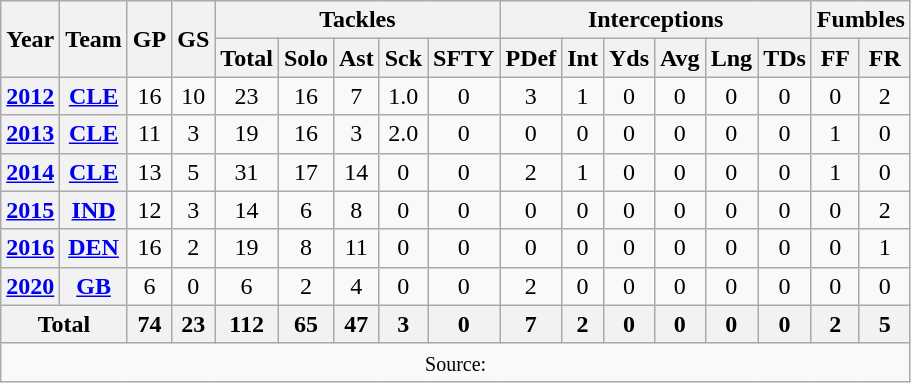<table class="wikitable" style="text-align: center;">
<tr>
<th rowspan=2>Year</th>
<th rowspan=2>Team</th>
<th rowspan=2>GP</th>
<th rowspan=2>GS</th>
<th colspan=5>Tackles</th>
<th colspan=6>Interceptions</th>
<th colspan=2>Fumbles</th>
</tr>
<tr>
<th>Total</th>
<th>Solo</th>
<th>Ast</th>
<th>Sck</th>
<th>SFTY</th>
<th>PDef</th>
<th>Int</th>
<th>Yds</th>
<th>Avg</th>
<th>Lng</th>
<th>TDs</th>
<th>FF</th>
<th>FR</th>
</tr>
<tr>
<th><a href='#'>2012</a></th>
<th><a href='#'>CLE</a></th>
<td>16</td>
<td>10</td>
<td>23</td>
<td>16</td>
<td>7</td>
<td>1.0</td>
<td>0</td>
<td>3</td>
<td>1</td>
<td>0</td>
<td>0</td>
<td>0</td>
<td>0</td>
<td>0</td>
<td>2</td>
</tr>
<tr>
<th><a href='#'>2013</a></th>
<th><a href='#'>CLE</a></th>
<td>11</td>
<td>3</td>
<td>19</td>
<td>16</td>
<td>3</td>
<td>2.0</td>
<td>0</td>
<td>0</td>
<td>0</td>
<td>0</td>
<td>0</td>
<td>0</td>
<td>0</td>
<td>1</td>
<td>0</td>
</tr>
<tr>
<th><a href='#'>2014</a></th>
<th><a href='#'>CLE</a></th>
<td>13</td>
<td>5</td>
<td>31</td>
<td>17</td>
<td>14</td>
<td>0</td>
<td>0</td>
<td>2</td>
<td>1</td>
<td>0</td>
<td>0</td>
<td>0</td>
<td>0</td>
<td>1</td>
<td>0</td>
</tr>
<tr>
<th><a href='#'>2015</a></th>
<th><a href='#'>IND</a></th>
<td>12</td>
<td>3</td>
<td>14</td>
<td>6</td>
<td>8</td>
<td>0</td>
<td>0</td>
<td>0</td>
<td>0</td>
<td>0</td>
<td>0</td>
<td>0</td>
<td>0</td>
<td>0</td>
<td>2</td>
</tr>
<tr>
<th><a href='#'>2016</a></th>
<th><a href='#'>DEN</a></th>
<td>16</td>
<td>2</td>
<td>19</td>
<td>8</td>
<td>11</td>
<td>0</td>
<td>0</td>
<td>0</td>
<td>0</td>
<td>0</td>
<td>0</td>
<td>0</td>
<td>0</td>
<td>0</td>
<td>1</td>
</tr>
<tr>
<th><a href='#'>2020</a></th>
<th><a href='#'>GB</a></th>
<td>6</td>
<td>0</td>
<td>6</td>
<td>2</td>
<td>4</td>
<td>0</td>
<td>0</td>
<td>2</td>
<td>0</td>
<td>0</td>
<td>0</td>
<td>0</td>
<td>0</td>
<td>0</td>
<td>0</td>
</tr>
<tr>
<th colspan="2">Total</th>
<th>74</th>
<th>23</th>
<th>112</th>
<th>65</th>
<th>47</th>
<th>3</th>
<th>0</th>
<th>7</th>
<th>2</th>
<th>0</th>
<th>0</th>
<th>0</th>
<th>0</th>
<th>2</th>
<th>5</th>
</tr>
<tr>
<td colspan="17"><small>Source: </small></td>
</tr>
</table>
